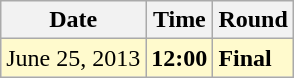<table class="wikitable">
<tr>
<th>Date</th>
<th>Time</th>
<th>Round</th>
</tr>
<tr style=background:lemonchiffon>
<td>June 25, 2013</td>
<td><strong>12:00</strong></td>
<td><strong>Final</strong></td>
</tr>
</table>
